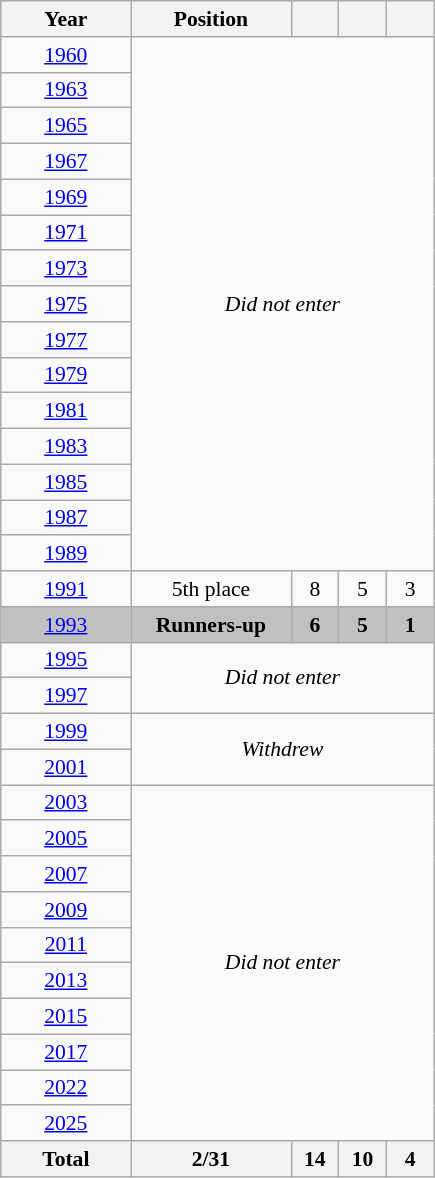<table class="wikitable" style="text-align: center;font-size:90%;">
<tr>
<th width=80>Year</th>
<th width=100>Position</th>
<th width=25></th>
<th width=25></th>
<th width=25></th>
</tr>
<tr>
<td> <a href='#'>1960</a></td>
<td rowspan=15 colspan=4><em>Did not enter</em></td>
</tr>
<tr>
<td> <a href='#'>1963</a></td>
</tr>
<tr>
<td> <a href='#'>1965</a></td>
</tr>
<tr>
<td> <a href='#'>1967</a></td>
</tr>
<tr>
<td> <a href='#'>1969</a></td>
</tr>
<tr>
<td> <a href='#'>1971</a></td>
</tr>
<tr>
<td> <a href='#'>1973</a></td>
</tr>
<tr>
<td> <a href='#'>1975</a></td>
</tr>
<tr>
<td> <a href='#'>1977</a></td>
</tr>
<tr>
<td> <a href='#'>1979</a></td>
</tr>
<tr>
<td> <a href='#'>1981</a></td>
</tr>
<tr>
<td> <a href='#'>1983</a></td>
</tr>
<tr>
<td> <a href='#'>1985</a></td>
</tr>
<tr>
<td> <a href='#'>1987</a></td>
</tr>
<tr>
<td> <a href='#'>1989</a></td>
</tr>
<tr>
<td> <a href='#'>1991</a></td>
<td>5th place</td>
<td>8</td>
<td>5</td>
<td>3</td>
</tr>
<tr bgcolor=silver>
<td> <a href='#'>1993</a></td>
<td><strong>Runners-up</strong></td>
<td><strong>6</strong></td>
<td><strong>5</strong></td>
<td><strong>1</strong></td>
</tr>
<tr>
<td> <a href='#'>1995</a></td>
<td rowspan=2 colspan=4><em>Did not enter</em></td>
</tr>
<tr>
<td> <a href='#'>1997</a></td>
</tr>
<tr>
<td> <a href='#'>1999</a></td>
<td rowspan=2 colspan=4><em>Withdrew</em></td>
</tr>
<tr>
<td> <a href='#'>2001</a></td>
</tr>
<tr>
<td> <a href='#'>2003</a></td>
<td rowspan=10 colspan=4><em>Did not enter</em></td>
</tr>
<tr>
<td> <a href='#'>2005</a></td>
</tr>
<tr>
<td> <a href='#'>2007</a></td>
</tr>
<tr>
<td> <a href='#'>2009</a></td>
</tr>
<tr>
<td> <a href='#'>2011</a></td>
</tr>
<tr>
<td> <a href='#'>2013</a></td>
</tr>
<tr>
<td> <a href='#'>2015</a></td>
</tr>
<tr>
<td> <a href='#'>2017</a></td>
</tr>
<tr>
<td> <a href='#'>2022</a></td>
</tr>
<tr>
<td> <a href='#'>2025</a></td>
</tr>
<tr>
<th>Total</th>
<th>2/31</th>
<th>14</th>
<th>10</th>
<th>4</th>
</tr>
</table>
